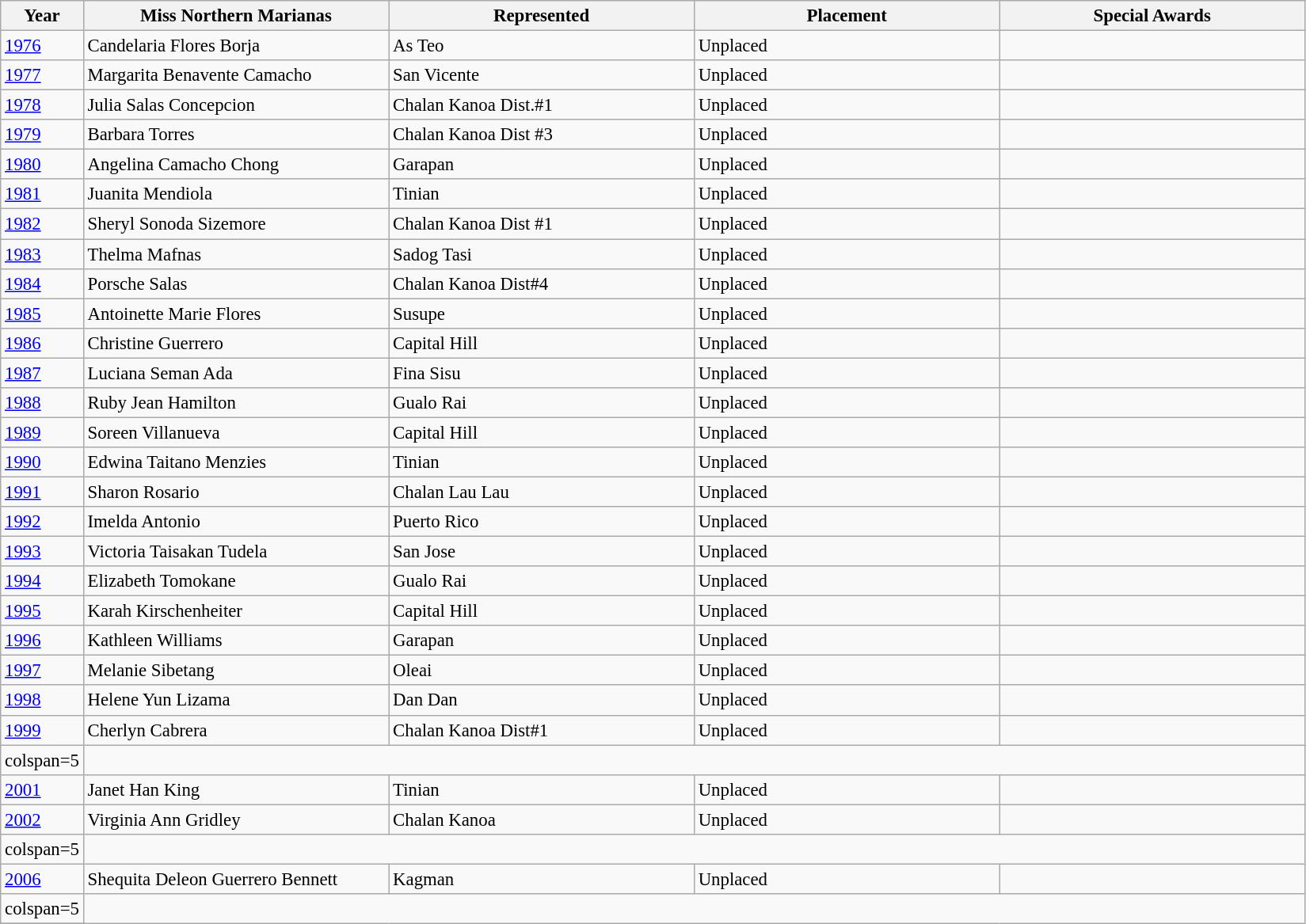<table class="wikitable " style="font-size: 95%;">
<tr>
<th width="60">Year</th>
<th width="250">Miss Northern Marianas</th>
<th width="250">Represented</th>
<th width="250">Placement</th>
<th width="250">Special Awards</th>
</tr>
<tr>
<td><a href='#'>1976</a></td>
<td>Candelaria Flores Borja</td>
<td>As Teo</td>
<td>Unplaced</td>
<td></td>
</tr>
<tr>
<td><a href='#'>1977</a></td>
<td>Margarita Benavente Camacho</td>
<td>San Vicente</td>
<td>Unplaced</td>
<td></td>
</tr>
<tr>
<td><a href='#'>1978</a></td>
<td>Julia Salas Concepcion</td>
<td>Chalan Kanoa Dist.#1</td>
<td>Unplaced</td>
<td></td>
</tr>
<tr>
<td><a href='#'>1979</a></td>
<td>Barbara Torres</td>
<td>Chalan Kanoa Dist #3</td>
<td>Unplaced</td>
<td></td>
</tr>
<tr>
<td><a href='#'>1980</a></td>
<td>Angelina Camacho Chong</td>
<td>Garapan</td>
<td>Unplaced</td>
<td></td>
</tr>
<tr>
<td><a href='#'>1981</a></td>
<td>Juanita Mendiola</td>
<td>Tinian</td>
<td>Unplaced</td>
<td></td>
</tr>
<tr>
<td><a href='#'>1982</a></td>
<td>Sheryl Sonoda Sizemore</td>
<td>Chalan Kanoa Dist #1</td>
<td>Unplaced</td>
<td></td>
</tr>
<tr>
<td><a href='#'>1983</a></td>
<td>Thelma Mafnas</td>
<td>Sadog Tasi</td>
<td>Unplaced</td>
<td></td>
</tr>
<tr>
<td><a href='#'>1984</a></td>
<td>Porsche Salas</td>
<td>Chalan Kanoa Dist#4</td>
<td>Unplaced</td>
<td></td>
</tr>
<tr>
<td><a href='#'>1985</a></td>
<td>Antoinette Marie Flores</td>
<td>Susupe</td>
<td>Unplaced</td>
<td></td>
</tr>
<tr>
<td><a href='#'>1986</a></td>
<td>Christine Guerrero</td>
<td>Capital Hill</td>
<td>Unplaced</td>
<td></td>
</tr>
<tr>
<td><a href='#'>1987</a></td>
<td>Luciana Seman Ada</td>
<td>Fina Sisu</td>
<td>Unplaced</td>
<td></td>
</tr>
<tr>
<td><a href='#'>1988</a></td>
<td>Ruby Jean Hamilton</td>
<td>Gualo Rai</td>
<td>Unplaced</td>
<td></td>
</tr>
<tr>
<td><a href='#'>1989</a></td>
<td>Soreen Villanueva</td>
<td>Capital Hill</td>
<td>Unplaced</td>
<td></td>
</tr>
<tr>
<td><a href='#'>1990</a></td>
<td>Edwina Taitano Menzies</td>
<td>Tinian</td>
<td>Unplaced</td>
<td></td>
</tr>
<tr>
<td><a href='#'>1991</a></td>
<td>Sharon Rosario</td>
<td>Chalan Lau Lau</td>
<td>Unplaced</td>
<td></td>
</tr>
<tr>
<td><a href='#'>1992</a></td>
<td>Imelda Antonio</td>
<td>Puerto Rico</td>
<td>Unplaced</td>
<td></td>
</tr>
<tr>
<td><a href='#'>1993</a></td>
<td>Victoria Taisakan Tudela</td>
<td>San Jose</td>
<td>Unplaced</td>
<td></td>
</tr>
<tr>
<td><a href='#'>1994</a></td>
<td>Elizabeth Tomokane</td>
<td>Gualo Rai</td>
<td>Unplaced</td>
<td></td>
</tr>
<tr>
<td><a href='#'>1995</a></td>
<td>Karah Kirschenheiter</td>
<td>Capital Hill</td>
<td>Unplaced</td>
<td></td>
</tr>
<tr>
<td><a href='#'>1996</a></td>
<td>Kathleen Williams</td>
<td>Garapan</td>
<td>Unplaced</td>
<td></td>
</tr>
<tr>
<td><a href='#'>1997</a></td>
<td>Melanie Sibetang</td>
<td>Oleai</td>
<td>Unplaced</td>
<td></td>
</tr>
<tr>
<td><a href='#'>1998</a></td>
<td>Helene Yun Lizama</td>
<td>Dan Dan</td>
<td>Unplaced</td>
<td></td>
</tr>
<tr>
<td><a href='#'>1999</a></td>
<td>Cherlyn Cabrera</td>
<td>Chalan Kanoa Dist#1</td>
<td>Unplaced</td>
<td></td>
</tr>
<tr>
<td>colspan=5 </td>
</tr>
<tr>
<td><a href='#'>2001</a></td>
<td>Janet Han King</td>
<td>Tinian</td>
<td>Unplaced</td>
<td></td>
</tr>
<tr>
<td><a href='#'>2002</a></td>
<td>Virginia Ann Gridley</td>
<td>Chalan Kanoa</td>
<td>Unplaced</td>
<td></td>
</tr>
<tr>
<td>colspan=5 </td>
</tr>
<tr>
<td><a href='#'>2006</a></td>
<td>Shequita Deleon Guerrero Bennett</td>
<td>Kagman</td>
<td>Unplaced</td>
<td></td>
</tr>
<tr>
<td>colspan=5 </td>
</tr>
<tr>
</tr>
</table>
